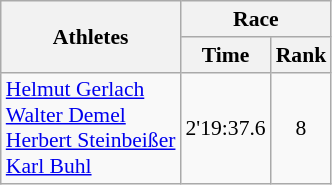<table class="wikitable" border="1" style="font-size:90%">
<tr>
<th rowspan=2>Athletes</th>
<th colspan=2>Race</th>
</tr>
<tr>
<th>Time</th>
<th>Rank</th>
</tr>
<tr>
<td><a href='#'>Helmut Gerlach</a><br><a href='#'>Walter Demel</a><br><a href='#'>Herbert Steinbeißer</a><br><a href='#'>Karl Buhl</a></td>
<td align=center>2'19:37.6</td>
<td align=center>8</td>
</tr>
</table>
